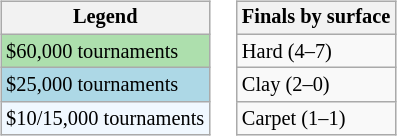<table>
<tr valign=top>
<td><br><table class="wikitable sortable" style=font-size:85%;>
<tr>
<th>Legend</th>
</tr>
<tr style="background:#addfad;">
<td>$60,000 tournaments</td>
</tr>
<tr style="background:lightblue;">
<td>$25,000 tournaments</td>
</tr>
<tr style="background:#f0f8ff;">
<td>$10/15,000 tournaments</td>
</tr>
</table>
</td>
<td><br><table class="wikitable sortable" style=font-size:85%;>
<tr>
<th>Finals by surface</th>
</tr>
<tr>
<td>Hard (4–7)</td>
</tr>
<tr>
<td>Clay (2–0)</td>
</tr>
<tr>
<td>Carpet (1–1)</td>
</tr>
</table>
</td>
</tr>
</table>
